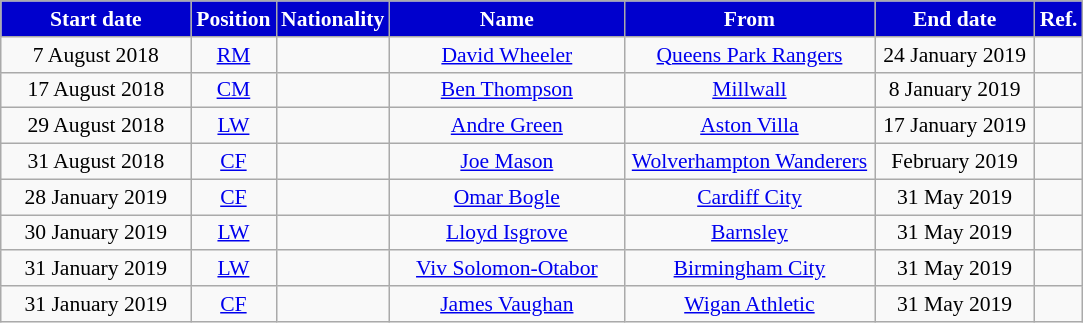<table class="wikitable"  style="text-align:center; font-size:90%; ">
<tr>
<th style="background:mediumblue; color:#FFFFFF; width:120px;">Start date</th>
<th style="background:mediumblue; color:#FFFFFF; width:50px;">Position</th>
<th style="background:mediumblue; color:#FFFFFF; width:50px;">Nationality</th>
<th style="background:mediumblue; color:#FFFFFF; width:150px;">Name</th>
<th style="background:mediumblue; color:#FFFFFF; width:160px;">From</th>
<th style="background:mediumblue; color:#FFFFFF; width:100px;">End date</th>
<th style="background:mediumblue; color:#FFFFFF; width:25px;">Ref.</th>
</tr>
<tr>
<td>7 August 2018</td>
<td><a href='#'>RM</a></td>
<td></td>
<td><a href='#'>David Wheeler</a></td>
<td><a href='#'>Queens Park Rangers</a></td>
<td>24 January 2019</td>
<td></td>
</tr>
<tr>
<td>17 August 2018</td>
<td><a href='#'>CM</a></td>
<td></td>
<td><a href='#'>Ben Thompson</a></td>
<td><a href='#'>Millwall</a></td>
<td>8 January 2019</td>
<td></td>
</tr>
<tr>
<td>29 August 2018</td>
<td><a href='#'>LW</a></td>
<td></td>
<td><a href='#'>Andre Green</a></td>
<td><a href='#'>Aston Villa</a></td>
<td>17 January 2019</td>
<td></td>
</tr>
<tr>
<td>31 August 2018</td>
<td><a href='#'>CF</a></td>
<td></td>
<td><a href='#'>Joe Mason</a></td>
<td><a href='#'>Wolverhampton Wanderers</a></td>
<td>February 2019</td>
<td></td>
</tr>
<tr>
<td>28 January 2019</td>
<td><a href='#'>CF</a></td>
<td></td>
<td><a href='#'>Omar Bogle</a></td>
<td> <a href='#'>Cardiff City</a></td>
<td>31 May 2019</td>
<td></td>
</tr>
<tr>
<td>30 January 2019</td>
<td><a href='#'>LW</a></td>
<td></td>
<td><a href='#'>Lloyd Isgrove</a></td>
<td><a href='#'>Barnsley</a></td>
<td>31 May 2019</td>
<td></td>
</tr>
<tr>
<td>31 January 2019</td>
<td><a href='#'>LW</a></td>
<td></td>
<td><a href='#'>Viv Solomon-Otabor</a></td>
<td><a href='#'>Birmingham City</a></td>
<td>31 May 2019</td>
<td></td>
</tr>
<tr>
<td>31 January 2019</td>
<td><a href='#'>CF</a></td>
<td></td>
<td><a href='#'>James Vaughan</a></td>
<td><a href='#'>Wigan Athletic</a></td>
<td>31 May 2019</td>
<td></td>
</tr>
</table>
